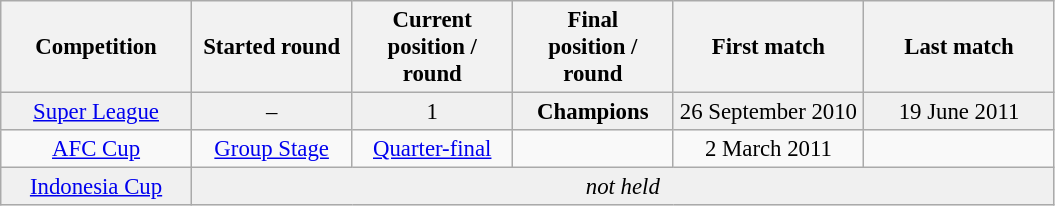<table class="wikitable" style="font-size: 95%; text-align: center;">
<tr>
<th width="120">Competition</th>
<th width="100">Started round</th>
<th width="100">Current <br>position / round</th>
<th width="100">Final <br>position / round</th>
<th width="120">First match</th>
<th width="120">Last match</th>
</tr>
<tr bgcolor=#F0F0F0>
<td><a href='#'>Super League</a></td>
<td>–</td>
<td>1</td>
<td><strong>Champions</strong></td>
<td>26 September 2010</td>
<td>19 June 2011</td>
</tr>
<tr>
<td><a href='#'>AFC Cup</a></td>
<td><a href='#'>Group Stage</a></td>
<td><a href='#'>Quarter-final</a></td>
<td></td>
<td>2 March 2011</td>
<td></td>
</tr>
<tr bgcolor=#F0F0F0>
<td><a href='#'>Indonesia Cup</a></td>
<td colspan=5><em>not held</em></td>
</tr>
</table>
